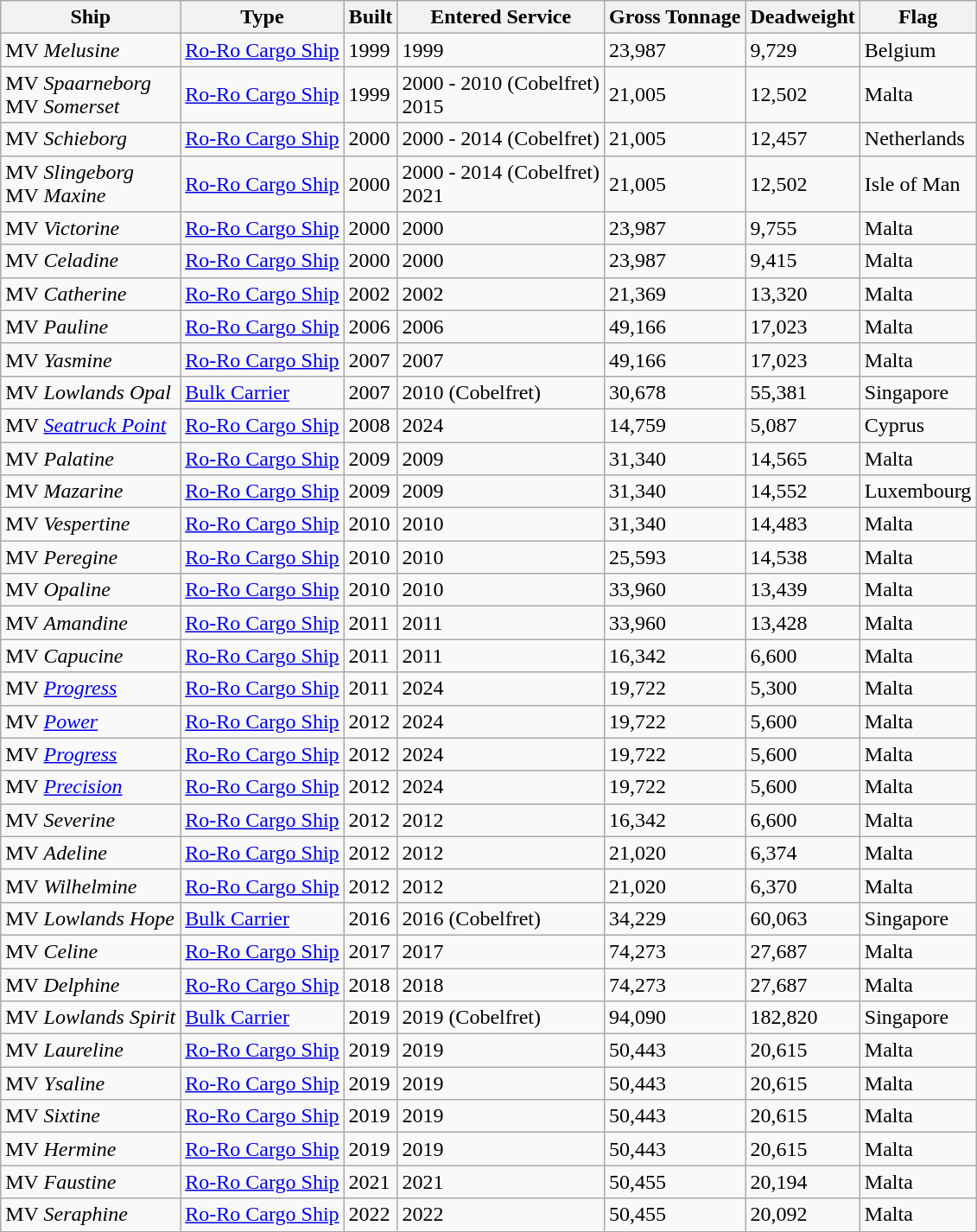<table class="wikitable">
<tr>
<th>Ship</th>
<th>Type</th>
<th>Built</th>
<th>Entered Service</th>
<th>Gross Tonnage</th>
<th>Deadweight</th>
<th>Flag</th>
</tr>
<tr>
<td>MV <em>Melusine</em></td>
<td><a href='#'>Ro-Ro Cargo Ship</a></td>
<td>1999</td>
<td>1999</td>
<td>23,987</td>
<td>9,729</td>
<td>Belgium </td>
</tr>
<tr>
<td>MV <em>Spaarneborg</em><br>MV <em>Somerset</em></td>
<td><a href='#'>Ro-Ro Cargo Ship</a></td>
<td>1999</td>
<td>2000 - 2010 (Cobelfret)<br>2015</td>
<td>21,005</td>
<td>12,502</td>
<td>Malta </td>
</tr>
<tr>
<td>MV <em>Schieborg</em></td>
<td><a href='#'>Ro-Ro Cargo Ship</a></td>
<td>2000</td>
<td>2000 - 2014 (Cobelfret)</td>
<td>21,005</td>
<td>12,457</td>
<td>Netherlands </td>
</tr>
<tr>
<td>MV <em>Slingeborg</em><br>MV <em>Maxine</em></td>
<td><a href='#'>Ro-Ro Cargo Ship</a></td>
<td>2000</td>
<td>2000 - 2014 (Cobelfret)<br>2021</td>
<td>21,005</td>
<td>12,502</td>
<td>Isle of Man </td>
</tr>
<tr>
<td>MV <em>Victorine</em></td>
<td><a href='#'>Ro-Ro Cargo Ship</a></td>
<td>2000</td>
<td>2000</td>
<td>23,987</td>
<td>9,755</td>
<td>Malta </td>
</tr>
<tr>
<td>MV <em>Celadine</em></td>
<td><a href='#'>Ro-Ro Cargo Ship</a></td>
<td>2000</td>
<td>2000</td>
<td>23,987</td>
<td>9,415</td>
<td>Malta </td>
</tr>
<tr>
<td>MV <em>Catherine</em></td>
<td><a href='#'>Ro-Ro Cargo Ship</a></td>
<td>2002</td>
<td>2002</td>
<td>21,369</td>
<td>13,320</td>
<td>Malta </td>
</tr>
<tr>
<td>MV <em>Pauline</em></td>
<td><a href='#'>Ro-Ro Cargo Ship</a></td>
<td>2006</td>
<td>2006</td>
<td>49,166</td>
<td>17,023</td>
<td>Malta </td>
</tr>
<tr>
<td>MV <em>Yasmine</em></td>
<td><a href='#'>Ro-Ro Cargo Ship</a></td>
<td>2007</td>
<td>2007</td>
<td>49,166</td>
<td>17,023</td>
<td>Malta </td>
</tr>
<tr>
<td>MV <em>Lowlands Opal</em></td>
<td><a href='#'>Bulk Carrier</a></td>
<td>2007</td>
<td>2010 (Cobelfret)</td>
<td>30,678</td>
<td>55,381</td>
<td>Singapore </td>
</tr>
<tr>
<td>MV <a href='#'><em>Seatruck Point</em></a></td>
<td><a href='#'>Ro-Ro Cargo Ship</a></td>
<td>2008</td>
<td>2024</td>
<td>14,759</td>
<td>5,087</td>
<td>Cyprus </td>
</tr>
<tr>
<td>MV <em>Palatine</em></td>
<td><a href='#'>Ro-Ro Cargo Ship</a></td>
<td>2009</td>
<td>2009</td>
<td>31,340</td>
<td>14,565</td>
<td>Malta </td>
</tr>
<tr>
<td>MV <em>Mazarine</em></td>
<td><a href='#'>Ro-Ro Cargo Ship</a></td>
<td>2009</td>
<td>2009</td>
<td>31,340</td>
<td>14,552</td>
<td>Luxembourg </td>
</tr>
<tr>
<td>MV <em>Vespertine</em></td>
<td><a href='#'>Ro-Ro Cargo Ship</a></td>
<td>2010</td>
<td>2010</td>
<td>31,340</td>
<td>14,483</td>
<td>Malta </td>
</tr>
<tr>
<td>MV <em>Peregine</em></td>
<td><a href='#'>Ro-Ro Cargo Ship</a></td>
<td>2010</td>
<td>2010</td>
<td>25,593</td>
<td>14,538</td>
<td>Malta </td>
</tr>
<tr>
<td>MV <em>Opaline</em></td>
<td><a href='#'>Ro-Ro Cargo Ship</a></td>
<td>2010</td>
<td>2010</td>
<td>33,960</td>
<td>13,439</td>
<td>Malta </td>
</tr>
<tr>
<td>MV <em>Amandine</em></td>
<td><a href='#'>Ro-Ro Cargo Ship</a></td>
<td>2011</td>
<td>2011</td>
<td>33,960</td>
<td>13,428</td>
<td>Malta </td>
</tr>
<tr>
<td>MV <em>Capucine</em></td>
<td><a href='#'>Ro-Ro Cargo Ship</a></td>
<td>2011</td>
<td>2011</td>
<td>16,342</td>
<td>6,600</td>
<td>Malta </td>
</tr>
<tr>
<td>MV <em><a href='#'>Progress</a></em></td>
<td><a href='#'>Ro-Ro Cargo Ship</a></td>
<td>2011</td>
<td>2024</td>
<td>19,722</td>
<td>5,300</td>
<td>Malta </td>
</tr>
<tr>
<td>MV <em><a href='#'>Power</a></em></td>
<td><a href='#'>Ro-Ro Cargo Ship</a></td>
<td>2012</td>
<td>2024</td>
<td>19,722</td>
<td>5,600</td>
<td>Malta </td>
</tr>
<tr>
<td>MV <em><a href='#'>Progress</a></em></td>
<td><a href='#'>Ro-Ro Cargo Ship</a></td>
<td>2012</td>
<td>2024</td>
<td>19,722</td>
<td>5,600</td>
<td>Malta </td>
</tr>
<tr>
<td>MV <em><a href='#'>Precision</a></em></td>
<td><a href='#'>Ro-Ro Cargo Ship</a></td>
<td>2012</td>
<td>2024</td>
<td>19,722</td>
<td>5,600</td>
<td>Malta </td>
</tr>
<tr>
<td>MV <em>Severine</em></td>
<td><a href='#'>Ro-Ro Cargo Ship</a></td>
<td>2012</td>
<td>2012</td>
<td>16,342</td>
<td>6,600</td>
<td>Malta </td>
</tr>
<tr>
<td>MV <em>Adeline</em></td>
<td><a href='#'>Ro-Ro Cargo Ship</a></td>
<td>2012</td>
<td>2012</td>
<td>21,020</td>
<td>6,374</td>
<td>Malta </td>
</tr>
<tr>
<td>MV <em>Wilhelmine</em></td>
<td><a href='#'>Ro-Ro Cargo Ship</a></td>
<td>2012</td>
<td>2012</td>
<td>21,020</td>
<td>6,370</td>
<td>Malta </td>
</tr>
<tr>
<td>MV <em>Lowlands Hope</em></td>
<td><a href='#'>Bulk Carrier</a></td>
<td>2016</td>
<td>2016 (Cobelfret)</td>
<td>34,229</td>
<td>60,063</td>
<td>Singapore </td>
</tr>
<tr>
<td>MV <em>Celine</em></td>
<td><a href='#'>Ro-Ro Cargo Ship</a></td>
<td>2017</td>
<td>2017</td>
<td>74,273</td>
<td>27,687</td>
<td>Malta </td>
</tr>
<tr>
<td>MV <em>Delphine</em></td>
<td><a href='#'>Ro-Ro Cargo Ship</a></td>
<td>2018</td>
<td>2018</td>
<td>74,273</td>
<td>27,687</td>
<td>Malta </td>
</tr>
<tr>
<td>MV <em>Lowlands Spirit</em></td>
<td><a href='#'>Bulk Carrier</a></td>
<td>2019</td>
<td>2019 (Cobelfret)</td>
<td>94,090</td>
<td>182,820</td>
<td>Singapore </td>
</tr>
<tr>
<td>MV <em>Laureline</em></td>
<td><a href='#'>Ro-Ro Cargo Ship</a></td>
<td>2019</td>
<td>2019</td>
<td>50,443</td>
<td>20,615</td>
<td>Malta </td>
</tr>
<tr>
<td>MV <em>Ysaline</em></td>
<td><a href='#'>Ro-Ro Cargo Ship</a></td>
<td>2019</td>
<td>2019</td>
<td>50,443</td>
<td>20,615</td>
<td>Malta </td>
</tr>
<tr>
<td>MV <em>Sixtine</em></td>
<td><a href='#'>Ro-Ro Cargo Ship</a></td>
<td>2019</td>
<td>2019</td>
<td>50,443</td>
<td>20,615</td>
<td>Malta </td>
</tr>
<tr>
<td>MV <em>Hermine</em></td>
<td><a href='#'>Ro-Ro Cargo Ship</a></td>
<td>2019</td>
<td>2019</td>
<td>50,443</td>
<td>20,615</td>
<td>Malta </td>
</tr>
<tr>
<td>MV <em>Faustine</em></td>
<td><a href='#'>Ro-Ro Cargo Ship</a></td>
<td>2021</td>
<td>2021</td>
<td>50,455</td>
<td>20,194</td>
<td>Malta </td>
</tr>
<tr>
<td>MV <em>Seraphine</em></td>
<td><a href='#'>Ro-Ro Cargo Ship</a></td>
<td>2022</td>
<td>2022</td>
<td>50,455</td>
<td>20,092</td>
<td>Malta </td>
</tr>
</table>
